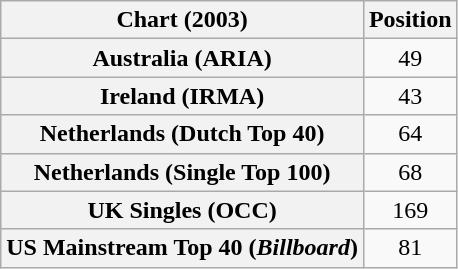<table class="wikitable sortable plainrowheaders" style="text-align:center">
<tr>
<th scope="col">Chart (2003)</th>
<th scope="col">Position</th>
</tr>
<tr>
<th scope="row">Australia (ARIA)</th>
<td>49</td>
</tr>
<tr>
<th scope="row">Ireland (IRMA)</th>
<td>43</td>
</tr>
<tr>
<th scope="row">Netherlands (Dutch Top 40)</th>
<td>64</td>
</tr>
<tr>
<th scope="row">Netherlands (Single Top 100)</th>
<td>68</td>
</tr>
<tr>
<th scope="row">UK Singles (OCC)</th>
<td>169</td>
</tr>
<tr>
<th scope="row">US Mainstream Top 40 (<em>Billboard</em>)</th>
<td>81</td>
</tr>
</table>
